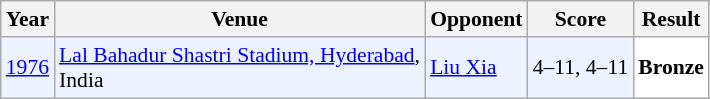<table class="sortable wikitable" style="font-size: 90%;">
<tr>
<th>Year</th>
<th>Venue</th>
<th>Opponent</th>
<th>Score</th>
<th>Result</th>
</tr>
<tr style="background:#ECF2FF">
<td align="center"><a href='#'>1976</a></td>
<td align="left"><a href='#'>Lal Bahadur Shastri Stadium, Hyderabad</a>, <br> India</td>
<td align="left"> <a href='#'>Liu Xia</a></td>
<td align="left">4–11, 4–11</td>
<td style="text-align:left; background:white"> <strong>Bronze</strong></td>
</tr>
</table>
